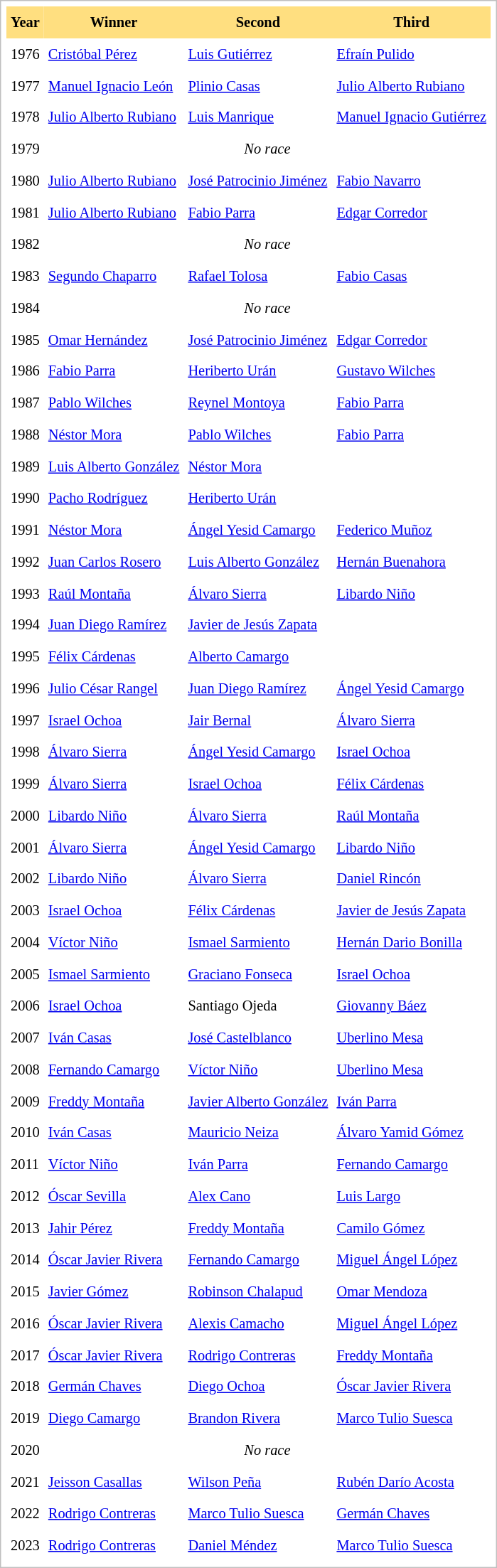<table cellpadding="4" cellspacing="0"  style="border: 1px solid silver; color: black; margin: 0 0 0.5em 0; background-color: white; padding: 5px; text-align: left; font-size:85%; vertical-align: top; line-height:1.6em;">
<tr>
<th scope=col; align="center" bgcolor="FFDF80">Year</th>
<th scope=col; align="center" bgcolor="FFDF80">Winner</th>
<th scope=col; align="center" bgcolor="FFDF80">Second</th>
<th scope=col; align="center" bgcolor="FFDF80">Third</th>
</tr>
<tr>
<td>1976</td>
<td> <a href='#'>Cristóbal Pérez</a></td>
<td> <a href='#'>Luis Gutiérrez</a></td>
<td> <a href='#'>Efraín Pulido</a></td>
</tr>
<tr>
<td>1977</td>
<td> <a href='#'>Manuel Ignacio León</a></td>
<td> <a href='#'>Plinio Casas</a></td>
<td> <a href='#'>Julio Alberto Rubiano</a></td>
</tr>
<tr>
<td>1978</td>
<td> <a href='#'>Julio Alberto Rubiano</a></td>
<td> <a href='#'>Luis Manrique</a></td>
<td> <a href='#'>Manuel Ignacio Gutiérrez</a></td>
</tr>
<tr>
<td>1979</td>
<td colspan=3 style="text-align:center;"><em>No race</em></td>
</tr>
<tr>
<td>1980</td>
<td> <a href='#'>Julio Alberto Rubiano</a></td>
<td> <a href='#'>José Patrocinio Jiménez</a></td>
<td> <a href='#'>Fabio Navarro</a></td>
</tr>
<tr>
<td>1981</td>
<td> <a href='#'>Julio Alberto Rubiano</a></td>
<td> <a href='#'>Fabio Parra</a></td>
<td> <a href='#'>Edgar Corredor</a></td>
</tr>
<tr>
<td>1982</td>
<td colspan=3 style="text-align:center;"><em>No race</em></td>
</tr>
<tr>
<td>1983</td>
<td> <a href='#'>Segundo Chaparro</a></td>
<td> <a href='#'>Rafael Tolosa</a></td>
<td> <a href='#'>Fabio Casas</a></td>
</tr>
<tr>
<td>1984</td>
<td colspan=3 style="text-align:center;"><em>No race</em></td>
</tr>
<tr>
<td>1985</td>
<td> <a href='#'>Omar Hernández</a></td>
<td> <a href='#'>José Patrocinio Jiménez</a></td>
<td> <a href='#'>Edgar Corredor</a></td>
</tr>
<tr>
<td>1986</td>
<td> <a href='#'>Fabio Parra</a></td>
<td> <a href='#'>Heriberto Urán</a></td>
<td> <a href='#'>Gustavo Wilches</a></td>
</tr>
<tr>
<td>1987</td>
<td> <a href='#'>Pablo Wilches</a></td>
<td> <a href='#'>Reynel Montoya</a></td>
<td> <a href='#'>Fabio Parra</a></td>
</tr>
<tr>
<td>1988</td>
<td> <a href='#'>Néstor Mora</a></td>
<td> <a href='#'>Pablo Wilches</a></td>
<td> <a href='#'>Fabio Parra</a></td>
</tr>
<tr>
<td>1989</td>
<td> <a href='#'>Luis Alberto González</a></td>
<td> <a href='#'>Néstor Mora</a></td>
<td></td>
</tr>
<tr>
<td>1990</td>
<td> <a href='#'>Pacho Rodríguez</a></td>
<td> <a href='#'>Heriberto Urán</a></td>
<td></td>
</tr>
<tr>
<td>1991</td>
<td> <a href='#'>Néstor Mora</a></td>
<td> <a href='#'>Ángel Yesid Camargo</a></td>
<td> <a href='#'>Federico Muñoz</a></td>
</tr>
<tr>
<td>1992</td>
<td> <a href='#'>Juan Carlos Rosero</a></td>
<td> <a href='#'>Luis Alberto González</a></td>
<td> <a href='#'>Hernán Buenahora</a></td>
</tr>
<tr>
<td>1993</td>
<td> <a href='#'>Raúl Montaña</a></td>
<td> <a href='#'>Álvaro Sierra</a></td>
<td> <a href='#'>Libardo Niño</a></td>
</tr>
<tr>
<td>1994</td>
<td> <a href='#'>Juan Diego Ramírez</a></td>
<td> <a href='#'>Javier de Jesús Zapata</a></td>
<td></td>
</tr>
<tr>
<td>1995</td>
<td> <a href='#'>Félix Cárdenas</a></td>
<td> <a href='#'>Alberto Camargo</a></td>
<td></td>
</tr>
<tr>
<td>1996</td>
<td> <a href='#'>Julio César Rangel</a></td>
<td> <a href='#'>Juan Diego Ramírez</a></td>
<td> <a href='#'>Ángel Yesid Camargo</a></td>
</tr>
<tr>
<td>1997</td>
<td> <a href='#'>Israel Ochoa</a></td>
<td> <a href='#'>Jair Bernal</a></td>
<td> <a href='#'>Álvaro Sierra</a></td>
</tr>
<tr>
<td>1998</td>
<td> <a href='#'>Álvaro Sierra</a></td>
<td> <a href='#'>Ángel Yesid Camargo</a></td>
<td> <a href='#'>Israel Ochoa</a></td>
</tr>
<tr>
<td>1999</td>
<td> <a href='#'>Álvaro Sierra</a></td>
<td> <a href='#'>Israel Ochoa</a></td>
<td> <a href='#'>Félix Cárdenas</a></td>
</tr>
<tr>
<td>2000</td>
<td> <a href='#'>Libardo Niño</a></td>
<td> <a href='#'>Álvaro Sierra</a></td>
<td> <a href='#'>Raúl Montaña</a></td>
</tr>
<tr>
<td>2001</td>
<td> <a href='#'>Álvaro Sierra</a></td>
<td> <a href='#'>Ángel Yesid Camargo</a></td>
<td> <a href='#'>Libardo Niño</a></td>
</tr>
<tr>
<td>2002</td>
<td> <a href='#'>Libardo Niño</a></td>
<td> <a href='#'>Álvaro Sierra</a></td>
<td> <a href='#'>Daniel Rincón</a></td>
</tr>
<tr>
<td>2003</td>
<td> <a href='#'>Israel Ochoa</a></td>
<td> <a href='#'>Félix Cárdenas</a></td>
<td> <a href='#'>Javier de Jesús Zapata</a></td>
</tr>
<tr>
<td>2004</td>
<td> <a href='#'>Víctor Niño</a></td>
<td> <a href='#'>Ismael Sarmiento</a></td>
<td> <a href='#'>Hernán Dario Bonilla</a></td>
</tr>
<tr>
<td>2005</td>
<td> <a href='#'>Ismael Sarmiento</a></td>
<td> <a href='#'>Graciano Fonseca</a></td>
<td> <a href='#'>Israel Ochoa</a></td>
</tr>
<tr>
<td>2006</td>
<td> <a href='#'>Israel Ochoa</a></td>
<td> Santiago Ojeda</td>
<td> <a href='#'>Giovanny Báez</a></td>
</tr>
<tr>
<td>2007</td>
<td> <a href='#'>Iván Casas</a></td>
<td> <a href='#'>José Castelblanco</a></td>
<td> <a href='#'>Uberlino Mesa</a></td>
</tr>
<tr>
<td>2008</td>
<td> <a href='#'>Fernando Camargo</a></td>
<td> <a href='#'>Víctor Niño</a></td>
<td> <a href='#'>Uberlino Mesa</a></td>
</tr>
<tr>
<td>2009</td>
<td> <a href='#'>Freddy Montaña</a></td>
<td> <a href='#'>Javier Alberto González</a></td>
<td> <a href='#'>Iván Parra</a></td>
</tr>
<tr>
<td>2010</td>
<td> <a href='#'>Iván Casas</a></td>
<td> <a href='#'>Mauricio Neiza</a></td>
<td> <a href='#'>Álvaro Yamid Gómez</a></td>
</tr>
<tr>
<td>2011</td>
<td> <a href='#'>Víctor Niño</a></td>
<td> <a href='#'>Iván Parra</a></td>
<td> <a href='#'>Fernando Camargo</a></td>
</tr>
<tr>
<td>2012</td>
<td> <a href='#'>Óscar Sevilla</a></td>
<td> <a href='#'>Alex Cano</a></td>
<td> <a href='#'>Luis Largo</a></td>
</tr>
<tr>
<td>2013</td>
<td> <a href='#'>Jahir Pérez</a></td>
<td> <a href='#'>Freddy Montaña</a></td>
<td> <a href='#'>Camilo Gómez</a></td>
</tr>
<tr>
<td>2014</td>
<td> <a href='#'>Óscar Javier Rivera</a></td>
<td> <a href='#'>Fernando Camargo</a></td>
<td> <a href='#'>Miguel Ángel López</a></td>
</tr>
<tr>
<td>2015</td>
<td> <a href='#'>Javier Gómez</a></td>
<td> <a href='#'>Robinson Chalapud</a></td>
<td> <a href='#'>Omar Mendoza</a></td>
</tr>
<tr>
<td>2016</td>
<td> <a href='#'>Óscar Javier Rivera</a></td>
<td> <a href='#'>Alexis Camacho</a></td>
<td> <a href='#'>Miguel Ángel López</a></td>
</tr>
<tr>
<td>2017</td>
<td> <a href='#'>Óscar Javier Rivera</a></td>
<td> <a href='#'>Rodrigo Contreras</a></td>
<td> <a href='#'>Freddy Montaña</a></td>
</tr>
<tr>
<td>2018</td>
<td> <a href='#'>Germán Chaves</a></td>
<td> <a href='#'>Diego Ochoa</a></td>
<td> <a href='#'>Óscar Javier Rivera</a></td>
</tr>
<tr>
<td>2019</td>
<td> <a href='#'>Diego Camargo</a></td>
<td> <a href='#'>Brandon Rivera</a></td>
<td> <a href='#'>Marco Tulio Suesca</a></td>
</tr>
<tr>
<td>2020</td>
<td colspan=4 align="center"><em>No race</em></td>
</tr>
<tr>
<td>2021</td>
<td> <a href='#'>Jeisson Casallas</a></td>
<td> <a href='#'>Wilson Peña</a></td>
<td> <a href='#'>Rubén Darío Acosta</a></td>
</tr>
<tr>
<td>2022</td>
<td> <a href='#'>Rodrigo Contreras</a></td>
<td> <a href='#'>Marco Tulio Suesca</a></td>
<td> <a href='#'>Germán Chaves</a></td>
</tr>
<tr>
<td>2023</td>
<td> <a href='#'>Rodrigo Contreras</a></td>
<td> <a href='#'>Daniel Méndez</a></td>
<td> <a href='#'>Marco Tulio Suesca</a></td>
</tr>
</table>
